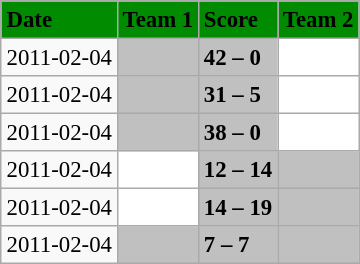<table class="wikitable" style="margin:0.5em auto; font-size:95%">
<tr bgcolor="#008B00">
<td><strong>Date</strong></td>
<td><strong>Team 1</strong></td>
<td><strong>Score</strong></td>
<td><strong>Team 2</strong></td>
</tr>
<tr>
<td>2011-02-04</td>
<td bgcolor="silver"><strong></strong></td>
<td bgcolor="silver"><strong>42 – 0</strong></td>
<td bgcolor="white"></td>
</tr>
<tr>
<td>2011-02-04</td>
<td bgcolor="silver"><strong></strong></td>
<td bgcolor="silver"><strong>31 – 5</strong></td>
<td bgcolor="white"></td>
</tr>
<tr>
<td>2011-02-04</td>
<td bgcolor="silver"><strong></strong></td>
<td bgcolor="silver"><strong>38 – 0</strong></td>
<td bgcolor="white"></td>
</tr>
<tr>
<td>2011-02-04</td>
<td bgcolor="white"></td>
<td bgcolor="silver"><strong>12 – 14</strong></td>
<td bgcolor="silver"><strong></strong></td>
</tr>
<tr>
<td>2011-02-04</td>
<td bgcolor="white"></td>
<td bgcolor="silver"><strong>14 – 19</strong></td>
<td bgcolor="silver"><strong></strong></td>
</tr>
<tr>
<td>2011-02-04</td>
<td bgcolor="silver"></td>
<td bgcolor="silver"><strong>7 – 7</strong></td>
<td bgcolor="silver"></td>
</tr>
</table>
